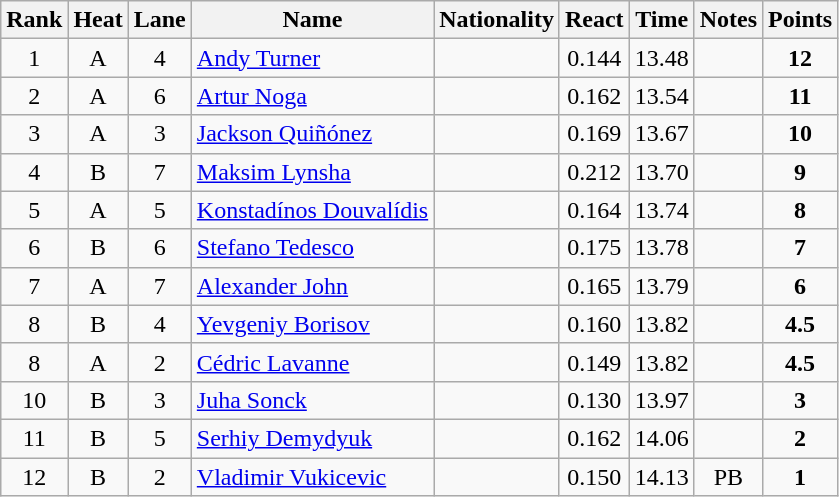<table class="wikitable sortable" style="text-align:center">
<tr>
<th>Rank</th>
<th>Heat</th>
<th>Lane</th>
<th>Name</th>
<th>Nationality</th>
<th>React</th>
<th>Time</th>
<th>Notes</th>
<th>Points</th>
</tr>
<tr>
<td>1</td>
<td>A</td>
<td>4</td>
<td align=left><a href='#'>Andy Turner</a></td>
<td align=left></td>
<td>0.144</td>
<td>13.48</td>
<td></td>
<td><strong>12</strong></td>
</tr>
<tr>
<td>2</td>
<td>A</td>
<td>6</td>
<td align=left><a href='#'>Artur Noga</a></td>
<td align=left></td>
<td>0.162</td>
<td>13.54</td>
<td></td>
<td><strong>11</strong></td>
</tr>
<tr>
<td>3</td>
<td>A</td>
<td>3</td>
<td align=left><a href='#'>Jackson Quiñónez</a></td>
<td align=left></td>
<td>0.169</td>
<td>13.67</td>
<td></td>
<td><strong>10</strong></td>
</tr>
<tr>
<td>4</td>
<td>B</td>
<td>7</td>
<td align=left><a href='#'>Maksim Lynsha</a></td>
<td align=left></td>
<td>0.212</td>
<td>13.70</td>
<td></td>
<td><strong>9</strong></td>
</tr>
<tr>
<td>5</td>
<td>A</td>
<td>5</td>
<td align=left><a href='#'>Konstadínos Douvalídis</a></td>
<td align=left></td>
<td>0.164</td>
<td>13.74</td>
<td></td>
<td><strong>8</strong></td>
</tr>
<tr>
<td>6</td>
<td>B</td>
<td>6</td>
<td align=left><a href='#'>Stefano Tedesco</a></td>
<td align=left></td>
<td>0.175</td>
<td>13.78</td>
<td></td>
<td><strong>7</strong></td>
</tr>
<tr>
<td>7</td>
<td>A</td>
<td>7</td>
<td align=left><a href='#'>Alexander John</a></td>
<td align=left></td>
<td>0.165</td>
<td>13.79</td>
<td></td>
<td><strong>6</strong></td>
</tr>
<tr>
<td>8</td>
<td>B</td>
<td>4</td>
<td align=left><a href='#'>Yevgeniy Borisov</a></td>
<td align=left></td>
<td>0.160</td>
<td>13.82</td>
<td></td>
<td><strong>4.5</strong></td>
</tr>
<tr>
<td>8</td>
<td>A</td>
<td>2</td>
<td align=left><a href='#'>Cédric Lavanne</a></td>
<td align=left></td>
<td>0.149</td>
<td>13.82</td>
<td></td>
<td><strong>4.5</strong></td>
</tr>
<tr>
<td>10</td>
<td>B</td>
<td>3</td>
<td align=left><a href='#'>Juha Sonck</a></td>
<td align=left></td>
<td>0.130</td>
<td>13.97</td>
<td></td>
<td><strong>3</strong></td>
</tr>
<tr>
<td>11</td>
<td>B</td>
<td>5</td>
<td align=left><a href='#'>Serhiy Demydyuk</a></td>
<td align=left></td>
<td>0.162</td>
<td>14.06</td>
<td></td>
<td><strong>2</strong></td>
</tr>
<tr>
<td>12</td>
<td>B</td>
<td>2</td>
<td align=left><a href='#'>Vladimir Vukicevic</a></td>
<td align=left></td>
<td>0.150</td>
<td>14.13</td>
<td>PB</td>
<td><strong>1</strong></td>
</tr>
</table>
